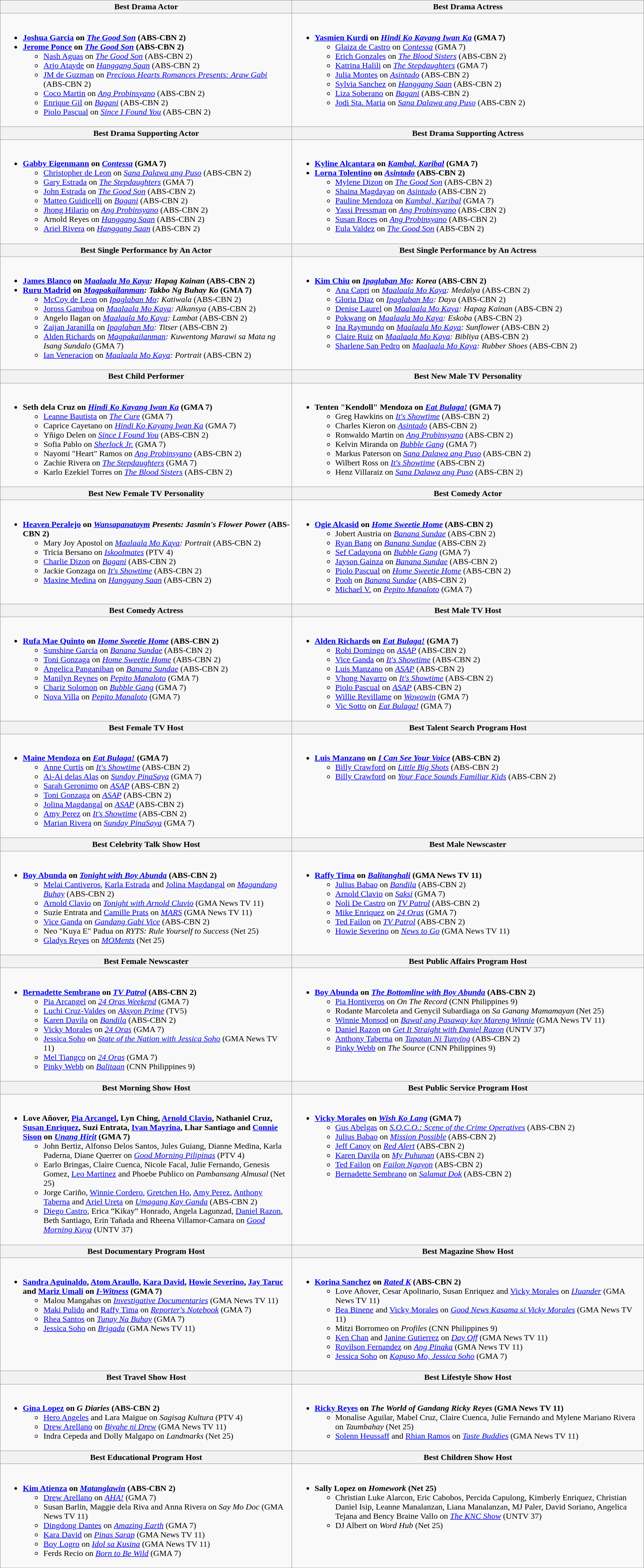<table class="wikitable">
<tr>
<th style:"width:50%">Best Drama Actor</th>
<th style:"width:50%">Best Drama Actress</th>
</tr>
<tr>
<td valign="top"><br><ul><li><strong><a href='#'>Joshua Garcia</a> on <em><a href='#'>The Good Son</a></em> (ABS-CBN 2)</strong></li><li><strong><a href='#'>Jerome Ponce</a> on <em><a href='#'>The Good Son</a></em> (ABS-CBN 2)</strong><ul><li><a href='#'>Nash Aguas</a> on <em><a href='#'>The Good Son</a></em> (ABS-CBN 2)</li><li><a href='#'>Arjo Atayde</a> on <em><a href='#'>Hanggang Saan</a></em> (ABS-CBN 2)</li><li><a href='#'>JM de Guzman</a> on <em><a href='#'>Precious Hearts Romances Presents: Araw Gabi</a></em> (ABS-CBN 2)</li><li><a href='#'>Coco Martin</a> on <em><a href='#'>Ang Probinsyano</a></em> (ABS-CBN 2)</li><li><a href='#'>Enrique Gil</a> on <em><a href='#'>Bagani</a></em> (ABS-CBN 2)</li><li><a href='#'>Piolo Pascual</a> on <em><a href='#'>Since I Found You</a></em> (ABS-CBN 2)</li></ul></li></ul></td>
<td valign="top"><br><ul><li><strong><a href='#'>Yasmien Kurdi</a> on <em><a href='#'>Hindi Ko Kayang Iwan Ka</a></em> (GMA 7)</strong><ul><li><a href='#'>Glaiza de Castro</a> on <em><a href='#'>Contessa</a></em> (GMA 7)</li><li><a href='#'>Erich Gonzales</a> on <em><a href='#'>The Blood Sisters</a></em> (ABS-CBN 2)</li><li><a href='#'>Katrina Halili</a> on <em><a href='#'>The Stepdaughters</a></em> (GMA 7)</li><li><a href='#'>Julia Montes</a> on <em><a href='#'>Asintado</a></em> (ABS-CBN 2)</li><li><a href='#'>Sylvia Sanchez</a> on <em><a href='#'>Hanggang Saan</a></em> (ABS-CBN 2)</li><li><a href='#'>Liza Soberano</a> on <em><a href='#'>Bagani</a></em> (ABS-CBN 2)</li><li><a href='#'>Jodi Sta. Maria</a> on <em><a href='#'>Sana Dalawa ang Puso</a></em> (ABS-CBN 2)</li></ul></li></ul></td>
</tr>
<tr>
<th style:"width:50%">Best Drama Supporting Actor</th>
<th style:"width:50%">Best Drama Supporting Actress</th>
</tr>
<tr>
<td valign="top"><br><ul><li><strong><a href='#'>Gabby Eigenmann</a> on <em><a href='#'>Contessa</a></em> (GMA 7)</strong><ul><li><a href='#'>Christopher de Leon</a> on <em><a href='#'>Sana Dalawa ang Puso</a></em> (ABS-CBN 2)</li><li><a href='#'>Gary Estrada</a> on <em><a href='#'>The Stepdaughters</a></em> (GMA 7)</li><li><a href='#'>John Estrada</a> on <em><a href='#'>The Good Son</a></em> (ABS-CBN 2)</li><li><a href='#'>Matteo Guidicelli</a> on <em><a href='#'>Bagani</a></em> (ABS-CBN 2)</li><li><a href='#'>Jhong Hilario</a> on <em><a href='#'>Ang Probinsyano</a></em> (ABS-CBN 2)</li><li>Arnold Reyes on <em><a href='#'>Hanggang Saan</a></em> (ABS-CBN 2)</li><li><a href='#'>Ariel Rivera</a> on <em><a href='#'>Hanggang Saan</a></em> (ABS-CBN 2)</li></ul></li></ul></td>
<td valign="top"><br><ul><li><strong><a href='#'>Kyline Alcantara</a> on <em><a href='#'>Kambal, Karibal</a></em> (GMA 7)</strong></li><li><strong><a href='#'>Lorna Tolentino</a> on <em><a href='#'>Asintado</a></em> (ABS-CBN 2)</strong><ul><li><a href='#'>Mylene Dizon</a> on <em><a href='#'>The Good Son</a></em> (ABS-CBN 2)</li><li><a href='#'>Shaina Magdayao</a> on <em><a href='#'>Asintado</a></em> (ABS-CBN 2)</li><li><a href='#'>Pauline Mendoza</a> on <em><a href='#'>Kambal, Karibal</a></em> (GMA 7)</li><li><a href='#'>Yassi Pressman</a> on <em><a href='#'>Ang Probinsyano</a></em> (ABS-CBN 2)</li><li><a href='#'>Susan Roces</a> on <em><a href='#'>Ang Probinsyano</a></em> (ABS-CBN 2)</li><li><a href='#'>Eula Valdez</a> on <em><a href='#'>The Good Son</a></em> (ABS-CBN 2)</li></ul></li></ul></td>
</tr>
<tr>
<th style:"width:50%">Best Single Performance by An Actor</th>
<th style:"width:50%">Best Single Performance by An Actress</th>
</tr>
<tr>
<td valign="top"><br><ul><li><strong><a href='#'>James Blanco</a> on <em><a href='#'>Maalaala Mo Kaya</a>: Hapag Kainan</em> (ABS-CBN 2)</strong></li><li><strong><a href='#'>Ruru Madrid</a> on <em><a href='#'>Magpakailanman</a>: Takbo Ng Buhay Ko</em> (GMA 7)</strong><ul><li><a href='#'>McCoy de Leon</a> on <em><a href='#'>Ipaglaban Mo</a>: Katiwala</em> (ABS-CBN 2)</li><li><a href='#'>Joross Gamboa</a> on <em><a href='#'>Maalaala Mo Kaya</a>: Alkansya</em> (ABS-CBN 2)</li><li>Angelo Ilagan on <em><a href='#'>Maalaala Mo Kaya</a>: Lambat</em> (ABS-CBN 2)</li><li><a href='#'>Zaijan Jaranilla</a> on <em><a href='#'>Ipaglaban Mo</a>: Titser</em> (ABS-CBN 2)</li><li><a href='#'>Alden Richards</a> on <em><a href='#'>Magpakailanman</a>: Kuwentong Marawi sa Mata ng Isang Sundalo</em> (GMA 7)</li><li><a href='#'>Ian Veneracion</a> on <em><a href='#'>Maalaala Mo Kaya</a>: Portrait</em> (ABS-CBN 2)</li></ul></li></ul></td>
<td valign="top"><br><ul><li><strong><a href='#'>Kim Chiu</a> on <em><a href='#'>Ipaglaban Mo</a>: Korea</em> (ABS-CBN 2)</strong><ul><li><a href='#'>Ana Capri</a> on <em><a href='#'>Maalaala Mo Kaya</a>: Medalya</em> (ABS-CBN 2)</li><li><a href='#'>Gloria Diaz</a> on <em><a href='#'>Ipaglaban Mo</a>: Daya</em> (ABS-CBN 2)</li><li><a href='#'>Denise Laurel</a> on <em><a href='#'>Maalaala Mo Kaya</a>: Hapag Kainan</em> (ABS-CBN 2)</li><li><a href='#'>Pokwang</a> on <em><a href='#'>Maalaala Mo Kaya</a>: Eskoba</em> (ABS-CBN 2)</li><li><a href='#'>Ina Raymundo</a> on <em><a href='#'>Maalaala Mo Kaya</a>: Sunflower</em> (ABS-CBN 2)</li><li><a href='#'>Claire Ruiz</a> on <em><a href='#'>Maalaala Mo Kaya</a>: Bibliya</em> (ABS-CBN 2)</li><li><a href='#'>Sharlene San Pedro</a> on <em><a href='#'>Maalaala Mo Kaya</a>: Rubber Shoes</em> (ABS-CBN 2)</li></ul></li></ul></td>
</tr>
<tr>
<th style:"width:50%">Best Child Performer</th>
<th style:"width:50%">Best New Male TV Personality</th>
</tr>
<tr>
<td valign="top"><br><ul><li><strong>Seth dela Cruz on <em><a href='#'>Hindi Ko Kayang Iwan Ka</a></em> (GMA 7)</strong><ul><li><a href='#'>Leanne Bautista</a> on <em><a href='#'>The Cure</a></em> (GMA 7)</li><li>Caprice Cayetano on <em><a href='#'>Hindi Ko Kayang Iwan Ka</a></em> (GMA 7)</li><li>Yñigo Delen on <em><a href='#'>Since I Found You</a></em> (ABS-CBN 2)</li><li>Sofia Pablo on <em><a href='#'>Sherlock Jr.</a></em> (GMA 7)</li><li>Nayomi "Heart" Ramos on <em><a href='#'>Ang Probinsyano</a></em> (ABS-CBN 2)</li><li>Zachie Rivera on <em><a href='#'>The Stepdaughters</a></em> (GMA 7)</li><li>Karlo Ezekiel Torres on <em><a href='#'>The Blood Sisters</a></em> (ABS-CBN 2)</li></ul></li></ul></td>
<td valign="top"><br><ul><li><strong>Tenten "Kendoll" Mendoza on <em><a href='#'>Eat Bulaga!</a></em> (GMA 7)</strong><ul><li>Greg Hawkins on <em><a href='#'>It's Showtime</a></em> (ABS-CBN 2)</li><li>Charles Kieron on <em><a href='#'>Asintado</a></em> (ABS-CBN 2)</li><li>Ronwaldo Martin on <em><a href='#'>Ang Probinsyano</a></em> (ABS-CBN 2)</li><li>Kelvin Miranda on <em><a href='#'>Bubble Gang</a></em> (GMA 7)</li><li>Markus Paterson on <em><a href='#'>Sana Dalawa ang Puso</a></em> (ABS-CBN 2)</li><li>Wilbert Ross on <em><a href='#'>It's Showtime</a></em> (ABS-CBN 2)</li><li>Henz Villaraiz on <em><a href='#'>Sana Dalawa ang Puso</a></em> (ABS-CBN 2)</li></ul></li></ul></td>
</tr>
<tr>
<th style:"width:50%">Best New Female TV Personality</th>
<th style:"width:50%">Best Comedy Actor</th>
</tr>
<tr>
<td valign="top"><br><ul><li><strong><a href='#'>Heaven Peralejo</a> on <em><a href='#'>Wansapanataym</a> Presents: Jasmin's Flower Power</em> (ABS-CBN 2)</strong><ul><li>Mary Joy Apostol on <em><a href='#'>Maalaala Mo Kaya</a>: Portrait</em> (ABS-CBN 2)</li><li>Tricia Bersano on <em><a href='#'>Iskoolmates</a></em> (PTV 4)</li><li><a href='#'>Charlie Dizon</a> on <em><a href='#'>Bagani</a></em> (ABS-CBN 2)</li><li>Jackie Gonzaga on <em><a href='#'>It's Showtime</a></em> (ABS-CBN 2)</li><li><a href='#'>Maxine Medina</a> on <em><a href='#'>Hanggang Saan</a></em> (ABS-CBN 2)</li></ul></li></ul></td>
<td valign="top"><br><ul><li><strong><a href='#'>Ogie Alcasid</a> on <em><a href='#'>Home Sweetie Home</a></em> (ABS-CBN 2)</strong><ul><li>Jobert Austria on <em><a href='#'>Banana Sundae</a></em> (ABS-CBN 2)</li><li><a href='#'>Ryan Bang</a> on <em><a href='#'>Banana Sundae</a></em> (ABS-CBN 2)</li><li><a href='#'>Sef Cadayona</a> on <em><a href='#'>Bubble Gang</a></em> (GMA 7)</li><li><a href='#'>Jayson Gainza</a> on <em><a href='#'>Banana Sundae</a></em> (ABS-CBN 2)</li><li><a href='#'>Piolo Pascual</a> on <em><a href='#'>Home Sweetie Home</a></em> (ABS-CBN 2)</li><li><a href='#'>Pooh</a> on <em><a href='#'>Banana Sundae</a></em> (ABS-CBN 2)</li><li><a href='#'>Michael V.</a> on <em><a href='#'>Pepito Manaloto</a></em> (GMA 7)</li></ul></li></ul></td>
</tr>
<tr>
<th style:"width:50%">Best Comedy Actress</th>
<th style:"width:50%">Best Male TV Host</th>
</tr>
<tr>
<td valign="top"><br><ul><li><strong><a href='#'>Rufa Mae Quinto</a> on <em><a href='#'>Home Sweetie Home</a></em> (ABS-CBN 2)</strong><ul><li><a href='#'>Sunshine Garcia</a> on <em><a href='#'>Banana Sundae</a></em> (ABS-CBN 2)</li><li><a href='#'>Toni Gonzaga</a> on <em><a href='#'>Home Sweetie Home</a></em> (ABS-CBN 2)</li><li><a href='#'>Angelica Panganiban</a> on <em><a href='#'>Banana Sundae</a></em> (ABS-CBN 2)</li><li><a href='#'>Manilyn Reynes</a> on <em><a href='#'>Pepito Manaloto</a></em> (GMA 7)</li><li><a href='#'>Chariz Solomon</a> on <em><a href='#'>Bubble Gang</a></em> (GMA 7)</li><li><a href='#'>Nova Villa</a> on <em><a href='#'>Pepito Manaloto</a></em> (GMA 7)</li></ul></li></ul></td>
<td valign="top"><br><ul><li><strong><a href='#'>Alden Richards</a> on <em><a href='#'>Eat Bulaga!</a></em> (GMA 7)</strong><ul><li><a href='#'>Robi Domingo</a> on <em><a href='#'>ASAP</a></em> (ABS-CBN 2)</li><li><a href='#'>Vice Ganda</a> on <em><a href='#'>It's Showtime</a></em> (ABS-CBN 2)</li><li><a href='#'>Luis Manzano</a> on <em><a href='#'>ASAP</a></em> (ABS-CBN 2)</li><li><a href='#'>Vhong Navarro</a> on <em><a href='#'>It's Showtime</a></em> (ABS-CBN 2)</li><li><a href='#'>Piolo Pascual</a> on <em><a href='#'>ASAP</a></em> (ABS-CBN 2)</li><li><a href='#'>Willie Revillame</a> on <em><a href='#'>Wowowin</a></em> (GMA 7)</li><li><a href='#'>Vic Sotto</a> on <em><a href='#'>Eat Bulaga!</a></em> (GMA 7)</li></ul></li></ul></td>
</tr>
<tr>
<th style:"width:50%">Best Female TV Host</th>
<th style:"width:50%">Best Talent Search Program Host</th>
</tr>
<tr>
<td valign="top"><br><ul><li><strong><a href='#'>Maine Mendoza</a> on <em><a href='#'>Eat Bulaga!</a></em> (GMA 7)</strong><ul><li><a href='#'>Anne Curtis</a> on <em><a href='#'>It's Showtime</a></em> (ABS-CBN 2)</li><li><a href='#'>Ai-Ai delas Alas</a> on <em><a href='#'>Sunday PinaSaya</a></em> (GMA 7)</li><li><a href='#'>Sarah Geronimo</a> on <em><a href='#'>ASAP</a></em> (ABS-CBN 2)</li><li><a href='#'>Toni Gonzaga</a> on <em><a href='#'>ASAP</a></em> (ABS-CBN 2)</li><li><a href='#'>Jolina Magdangal</a> on <em><a href='#'>ASAP</a></em> (ABS-CBN 2)</li><li><a href='#'>Amy Perez</a> on <em><a href='#'>It's Showtime</a></em> (ABS-CBN 2)</li><li><a href='#'>Marian Rivera</a> on <em><a href='#'>Sunday PinaSaya</a></em> (GMA 7)</li></ul></li></ul></td>
<td valign="top"><br><ul><li><strong><a href='#'>Luis Manzano</a> on <em><a href='#'>I Can See Your Voice</a></em> (ABS-CBN 2)</strong><ul><li><a href='#'>Billy Crawford</a> on <em><a href='#'>Little Big Shots</a></em> (ABS-CBN 2)</li><li><a href='#'>Billy Crawford</a> on <em><a href='#'>Your Face Sounds Familiar Kids</a></em> (ABS-CBN 2)</li></ul></li></ul></td>
</tr>
<tr>
<th style:"width:50%">Best Celebrity Talk Show Host</th>
<th style:"width:50%">Best Male Newscaster</th>
</tr>
<tr>
<td valign="top"><br><ul><li><strong><a href='#'>Boy Abunda</a> on <em><a href='#'>Tonight with Boy Abunda</a></em> (ABS-CBN 2)</strong><ul><li><a href='#'>Melai Cantiveros</a>, <a href='#'>Karla Estrada</a> and <a href='#'>Jolina Magdangal</a> on <em><a href='#'>Magandang Buhay</a></em> (ABS-CBN 2)</li><li><a href='#'>Arnold Clavio</a> on <em><a href='#'>Tonight with Arnold Clavio</a></em> (GMA News TV 11)</li><li>Suzie Entrata and <a href='#'>Camille Prats</a> on <em><a href='#'>MARS</a></em> (GMA News TV 11)</li><li><a href='#'>Vice Ganda</a> on <em><a href='#'>Gandang Gabi Vice</a></em> (ABS-CBN 2)</li><li>Neo "Kuya E" Padua on <em>RYTS: Rule Yourself to Success</em> (Net 25)</li><li><a href='#'>Gladys Reyes</a> on <em><a href='#'>MOMents</a></em> (Net 25)</li></ul></li></ul></td>
<td valign="top"><br><ul><li><strong><a href='#'>Raffy Tima</a> on <em><a href='#'>Balitanghali</a></em> (GMA News TV 11)</strong><ul><li><a href='#'>Julius Babao</a> on <em><a href='#'>Bandila</a></em> (ABS-CBN 2)</li><li><a href='#'>Arnold Clavio</a> on <em><a href='#'>Saksi</a></em> (GMA 7)</li><li><a href='#'>Noli De Castro</a> on <em><a href='#'>TV Patrol</a></em> (ABS-CBN 2)</li><li><a href='#'>Mike Enriquez</a> on <em><a href='#'>24 Oras</a></em> (GMA 7)</li><li><a href='#'>Ted Failon</a> on <em><a href='#'>TV Patrol</a></em> (ABS-CBN 2)</li><li><a href='#'>Howie Severino</a> on <em><a href='#'>News to Go</a></em> (GMA News TV 11)</li></ul></li></ul></td>
</tr>
<tr>
<th style:"width:50%">Best Female Newscaster</th>
<th style:"width:50%">Best Public Affairs Program Host</th>
</tr>
<tr>
<td valign="top"><br><ul><li><strong><a href='#'>Bernadette Sembrano</a> on <em><a href='#'>TV Patrol</a></em> (ABS-CBN 2)</strong><ul><li><a href='#'>Pia Arcangel</a> on <em><a href='#'>24 Oras Weekend</a></em> (GMA 7)</li><li><a href='#'>Luchi Cruz-Valdes</a> on <em><a href='#'>Aksyon Prime</a></em> (TV5)</li><li><a href='#'>Karen Davila</a> on <em><a href='#'>Bandila</a></em> (ABS-CBN 2)</li><li><a href='#'>Vicky Morales</a> on <em><a href='#'>24 Oras</a></em> (GMA 7)</li><li><a href='#'>Jessica Soho</a> on <em><a href='#'>State of the Nation with Jessica Soho</a></em> (GMA News TV 11)</li><li><a href='#'>Mel Tiangco</a> on <em><a href='#'>24 Oras</a></em> (GMA 7)</li><li><a href='#'>Pinky Webb</a> on <em><a href='#'>Balitaan</a></em> (CNN Philippines 9)</li></ul></li></ul></td>
<td valign="top"><br><ul><li><strong><a href='#'>Boy Abunda</a> on <em><a href='#'>The Bottomline with Boy Abunda</a></em> (ABS-CBN 2)</strong><ul><li><a href='#'>Pia Hontiveros</a> on <em>On The Record</em> (CNN Philippines 9)</li><li>Rodante Marcoleta and Genycil Subardiaga on <em>Sa Ganang Mamamayan</em> (Net 25)</li><li><a href='#'>Winnie Monsod</a> on <em><a href='#'>Bawal ang Pasaway kay Mareng Winnie</a></em> (GMA News TV 11)</li><li><a href='#'>Daniel Razon</a> on <em><a href='#'>Get It Straight with Daniel Razon</a></em> (UNTV 37)</li><li><a href='#'>Anthony Taberna</a> on <em><a href='#'>Tapatan Ni Tunying</a></em> (ABS-CBN 2)</li><li><a href='#'>Pinky Webb</a> on <em>The Source</em> (CNN Philippines 9)</li></ul></li></ul></td>
</tr>
<tr>
<th style:"width:50%">Best Morning Show Host</th>
<th style:"width:50%">Best Public Service Program Host</th>
</tr>
<tr>
<td valign="top"><br><ul><li><strong>Love Añover, <a href='#'>Pia Arcangel</a>, Lyn Ching, <a href='#'>Arnold Clavio</a>, Nathaniel Cruz, <a href='#'>Susan Enriquez</a>, Suzi Entrata, <a href='#'>Ivan Mayrina</a>, Lhar Santiago and <a href='#'>Connie Sison</a> on <em><a href='#'>Unang Hirit</a></em> (GMA 7)</strong><ul><li>John Bertiz, Alfonso Delos Santos, Jules Guiang, Dianne Medina, Karla Paderna, Diane Querrer on <em><a href='#'>Good Morning Pilipinas</a></em> (PTV 4)</li><li>Earlo Bringas, Claire Cuenca, Nicole Facal, Julie Fernando, Genesis Gomez, <a href='#'>Leo Martinez</a> and Phoebe Publico on <em>Pambansang Almusal</em> (Net 25)</li><li>Jorge Cariño, <a href='#'>Winnie Cordero</a>, <a href='#'>Gretchen Ho</a>, <a href='#'>Amy Perez</a>, <a href='#'>Anthony Taberna</a> and <a href='#'>Ariel Ureta</a> on <em><a href='#'>Umagang Kay Ganda</a></em> (ABS-CBN 2)</li><li><a href='#'>Diego Castro</a>, Erica “Kikay” Honrado, Angela Lagunzad, <a href='#'>Daniel Razon</a>, Beth Santiago, Erin Tañada and Rheena Villamor-Camara on <em><a href='#'>Good Morning Kuya</a></em> (UNTV 37)</li></ul></li></ul></td>
<td valign="top"><br><ul><li><strong><a href='#'>Vicky Morales</a> on <em><a href='#'>Wish Ko Lang</a></em> (GMA 7)</strong><ul><li><a href='#'>Gus Abelgas</a> on <em><a href='#'>S.O.C.O.: Scene of the Crime Operatives</a></em> (ABS-CBN 2)</li><li><a href='#'>Julius Babao</a> on <em><a href='#'>Mission Possible</a></em> (ABS-CBN 2)</li><li><a href='#'>Jeff Canoy</a> on <em><a href='#'>Red Alert</a></em> (ABS-CBN 2)</li><li><a href='#'>Karen Davila</a> on <em><a href='#'>My Puhunan</a></em> (ABS-CBN 2)</li><li><a href='#'>Ted Failon</a> on <em><a href='#'>Failon Ngayon</a></em> (ABS-CBN 2)</li><li><a href='#'>Bernadette Sembrano</a> on <em><a href='#'>Salamat Dok</a></em> (ABS-CBN 2)</li></ul></li></ul></td>
</tr>
<tr>
<th style:"width:50%">Best Documentary Program Host</th>
<th style:"width:50%">Best Magazine Show Host</th>
</tr>
<tr>
<td valign="top"><br><ul><li><strong><a href='#'>Sandra Aguinaldo</a>, <a href='#'>Atom Araullo</a>, <a href='#'>Kara David</a>, <a href='#'>Howie Severino</a>, <a href='#'>Jay Taruc</a> and <a href='#'>Mariz Umali</a> on <em><a href='#'>I-Witness</a></em> (GMA 7)</strong><ul><li>Malou Mangahas on <em><a href='#'>Investigative Documentaries</a></em> (GMA News TV 11)</li><li><a href='#'>Maki Pulido</a> and <a href='#'>Raffy Tima</a> on <em><a href='#'>Reporter's Notebook</a></em> (GMA 7)</li><li><a href='#'>Rhea Santos</a> on <em><a href='#'>Tunay Na Buhay</a></em> (GMA 7)</li><li><a href='#'>Jessica Soho</a> on <em><a href='#'>Brigada</a></em> (GMA News TV 11)</li></ul></li></ul></td>
<td valign="top"><br><ul><li><strong><a href='#'>Korina Sanchez</a> on <em><a href='#'>Rated K</a></em> (ABS-CBN 2)</strong><ul><li>Love Añover, Cesar Apolinario, Susan Enriquez and <a href='#'>Vicky Morales</a> on <em><a href='#'>IJuander</a></em> (GMA News TV 11)</li><li><a href='#'>Bea Binene</a> and <a href='#'>Vicky Morales</a> on <em><a href='#'>Good News Kasama si Vicky Morales</a></em> (GMA News TV 11)</li><li>Mitzi Borromeo on <em>Profiles</em> (CNN Philippines 9)</li><li><a href='#'>Ken Chan</a> and <a href='#'>Janine Gutierrez</a> on <em><a href='#'>Day Off</a></em> (GMA News TV 11)</li><li><a href='#'>Rovilson Fernandez</a> on <em><a href='#'>Ang Pinaka</a></em> (GMA News TV 11)</li><li><a href='#'>Jessica Soho</a> on <em><a href='#'>Kapuso Mo, Jessica Soho</a></em> (GMA 7)</li></ul></li></ul></td>
</tr>
<tr>
<th style:"width:50%">Best Travel Show Host</th>
<th style:"width:50%">Best Lifestyle Show Host</th>
</tr>
<tr>
<td valign="top"><br><ul><li><strong><a href='#'>Gina Lopez</a> on <em>G Diaries</em> (ABS-CBN 2)</strong><ul><li><a href='#'>Hero Angeles</a> and Lara Maigue on <em>Sagisag Kultura</em> (PTV 4)</li><li><a href='#'>Drew Arellano</a> on <em><a href='#'>Biyahe ni Drew</a></em> (GMA News TV 11)</li><li>Indra Cepeda and Dolly Malgapo on <em>Landmarks</em> (Net 25)</li></ul></li></ul></td>
<td valign="top"><br><ul><li><strong><a href='#'>Ricky Reyes</a> on <em>The World of Gandang Ricky Reyes</em> (GMA News TV 11)</strong><ul><li>Monalise Aguilar, Mabel Cruz, Claire Cuenca, Julie Fernando and Mylene Mariano Rivera on <em>Taumbahay</em> (Net 25)</li><li><a href='#'>Solenn Heussaff</a> and <a href='#'>Rhian Ramos</a> on <em><a href='#'>Taste Buddies</a></em> (GMA News TV 11)</li></ul></li></ul></td>
</tr>
<tr>
<th style:"width:50%">Best Educational Program Host</th>
<th style:"width:50%">Best Children Show Host</th>
</tr>
<tr>
<td valign="top"><br><ul><li><strong><a href='#'>Kim Atienza</a> on <em><a href='#'>Matanglawin</a></em> (ABS-CBN 2)</strong><ul><li><a href='#'>Drew Arellano</a> on <em><a href='#'>AHA!</a></em> (GMA 7)</li><li>Susan Barlin, Maggie dela Riva and Anna Rivera on <em>Say Mo Doc</em> (GMA News TV 11)</li><li><a href='#'>Dingdong Dantes</a> on <em><a href='#'>Amazing Earth</a></em> (GMA 7)</li><li><a href='#'>Kara David</a> on <em><a href='#'>Pinas Sarap</a></em> (GMA News TV 11)</li><li><a href='#'>Boy Logro</a> on <em><a href='#'>Idol sa Kusina</a></em> (GMA News TV 11)</li><li>Ferds Recio on <em><a href='#'>Born to Be Wild</a></em> (GMA 7)</li></ul></li></ul></td>
<td valign="top"><br><ul><li><strong>Sally Lopez on <em>Homework</em> (Net 25)</strong><ul><li>Christian Luke Alarcon, Eric Cabobos, Percida Capulong, Kimberly Enriquez, Christian Daniel Isip, Leanne Manalanzan, Liana Manalanzan, MJ Paler, David Soriano, Angelica Tejana and Bency Braine Vallo on <em><a href='#'>The KNC Show</a></em> (UNTV 37)</li><li>DJ Albert on <em>Word Hub</em> (Net 25)</li></ul></li></ul></td>
</tr>
</table>
